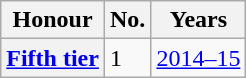<table class="wikitable plainrowheaders">
<tr>
<th scope=col>Honour</th>
<th scope=col>No.</th>
<th scope=col>Years</th>
</tr>
<tr>
<th scope=row><a href='#'>Fifth tier</a></th>
<td>1</td>
<td><a href='#'>2014–15</a></td>
</tr>
</table>
